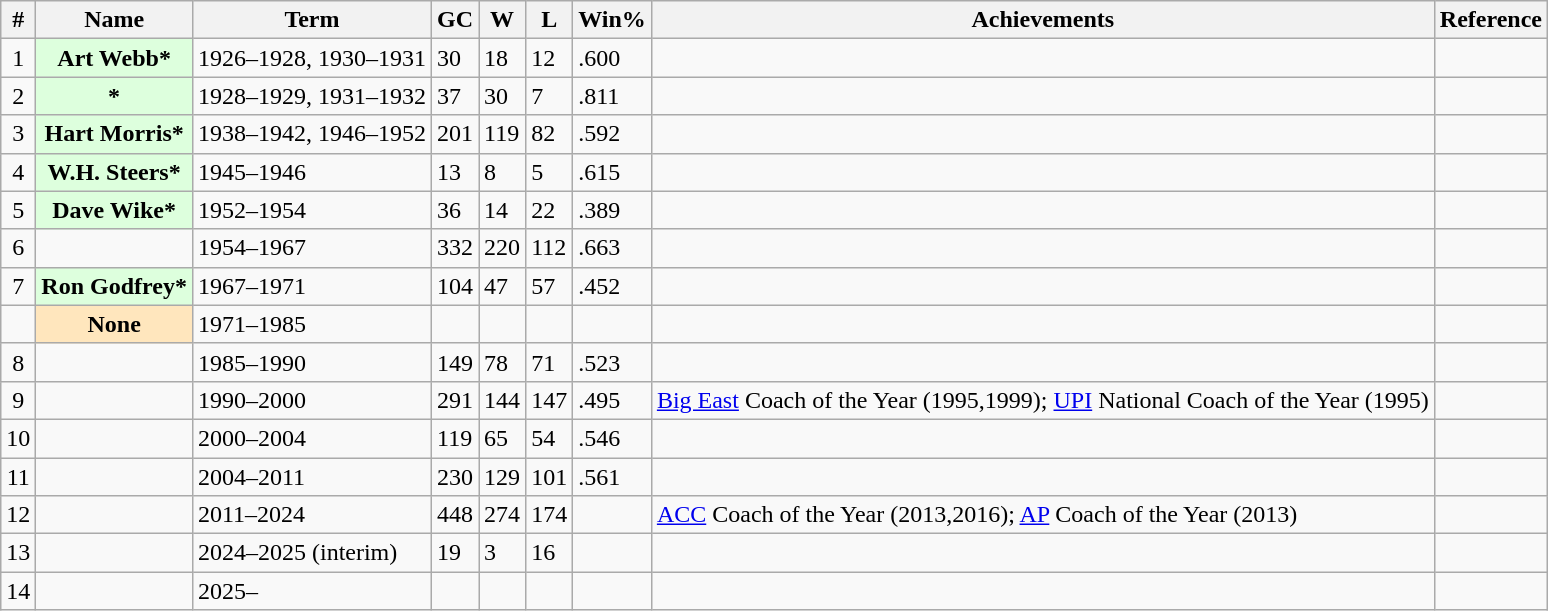<table class="wikitable plainrowheaders sortable" summary="# (sortable), Name (sortable), Term (sortable), Games coached (sortable), Wins (sortable), Losses (sortable), Winning percentage (sortable), Achievements and Reference">
<tr>
<th scope="col">#</th>
<th scope="col">Name</th>
<th scope="col">Term</th>
<th scope="col">GC</th>
<th scope="col">W</th>
<th scope="col">L</th>
<th scope="col">Win%</th>
<th scope="col" class=unsortable>Achievements</th>
<th scope="col" class=unsortable>Reference</th>
</tr>
<tr>
<td align=center>1</td>
<th scope="row" style="background-color:#ddffdd;">Art Webb*</th>
<td>1926–1928, 1930–1931</td>
<td>30</td>
<td>18</td>
<td>12</td>
<td>.600</td>
<td></td>
<td align=center></td>
</tr>
<tr>
<td align=center>2</td>
<th scope="row" style="background-color:#ddffdd">*</th>
<td>1928–1929, 1931–1932</td>
<td>37</td>
<td>30</td>
<td>7</td>
<td>.811</td>
<td></td>
<td></td>
</tr>
<tr>
<td align=center>3</td>
<th scope="row" style="background-color:#ddffdd">Hart Morris*</th>
<td>1938–1942, 1946–1952</td>
<td>201</td>
<td>119</td>
<td>82</td>
<td>.592</td>
<td></td>
<td align=center></td>
</tr>
<tr>
<td align=center>4</td>
<th scope="row" style="background-color:#ddffdd">W.H. Steers*</th>
<td>1945–1946</td>
<td>13</td>
<td>8</td>
<td>5</td>
<td>.615</td>
<td></td>
<td></td>
</tr>
<tr>
<td align=center>5</td>
<th scope="row" style="background-color:#ddffdd;">Dave Wike*</th>
<td>1952–1954</td>
<td>36</td>
<td>14</td>
<td>22</td>
<td>.389</td>
<td></td>
<td align=center></td>
</tr>
<tr>
<td align=center>6</td>
<th scope="row" style="background-color:transparent;"></th>
<td>1954–1967</td>
<td>332</td>
<td>220</td>
<td>112</td>
<td>.663</td>
<td></td>
<td align=center></td>
</tr>
<tr>
<td align=center>7</td>
<th scope="row" style="background-color:#ddffdd;">Ron Godfrey*</th>
<td>1967–1971</td>
<td>104</td>
<td>47</td>
<td>57</td>
<td>.452</td>
<td></td>
<td align=center></td>
</tr>
<tr>
<td align=center></td>
<th scope="row" style="background-color:#FFE6BD;">None</th>
<td>1971–1985</td>
<td></td>
<td></td>
<td></td>
<td></td>
<td></td>
<td align=center></td>
</tr>
<tr>
<td align=center>8</td>
<th scope="row" style="background-color:transparent;"></th>
<td>1985–1990</td>
<td>149</td>
<td>78</td>
<td>71</td>
<td>.523</td>
<td></td>
<td align=center></td>
</tr>
<tr>
<td align=center>9</td>
<th scope="row" style="background-color:transparent;"></th>
<td>1990–2000</td>
<td>291</td>
<td>144</td>
<td>147</td>
<td>.495</td>
<td><a href='#'>Big East</a> Coach of the Year (1995,1999); <a href='#'>UPI</a> National Coach of the Year (1995)</td>
<td align=center></td>
</tr>
<tr>
<td align=center>10</td>
<th scope="row" style="background-color:transparent;"></th>
<td>2000–2004</td>
<td>119</td>
<td>65</td>
<td>54</td>
<td>.546</td>
<td></td>
<td align=center></td>
</tr>
<tr>
<td align=center>11</td>
<th scope="row" style="background-color:transparent;"></th>
<td>2004–2011</td>
<td>230</td>
<td>129</td>
<td>101</td>
<td>.561</td>
<td></td>
<td align=center></td>
</tr>
<tr>
<td align=center>12</td>
<th scope="row" style="background-color:transparent;"></th>
<td>2011–2024</td>
<td>448</td>
<td>274</td>
<td>174</td>
<td></td>
<td><a href='#'>ACC</a> Coach of the Year (2013,2016); <a href='#'>AP</a> Coach of the Year (2013)</td>
<td align=center></td>
</tr>
<tr>
<td align=center>13</td>
<th scope="row" style="background-color:transparent;"></th>
<td>2024–2025 (interim)</td>
<td>19</td>
<td>3</td>
<td>16</td>
<td></td>
<td></td>
<td align=center></td>
</tr>
<tr>
<td align=center>14</td>
<th scope="row" style="background-color:transparent;"></th>
<td>2025–</td>
<td></td>
<td></td>
<td></td>
<td></td>
<td></td>
</tr>
</table>
